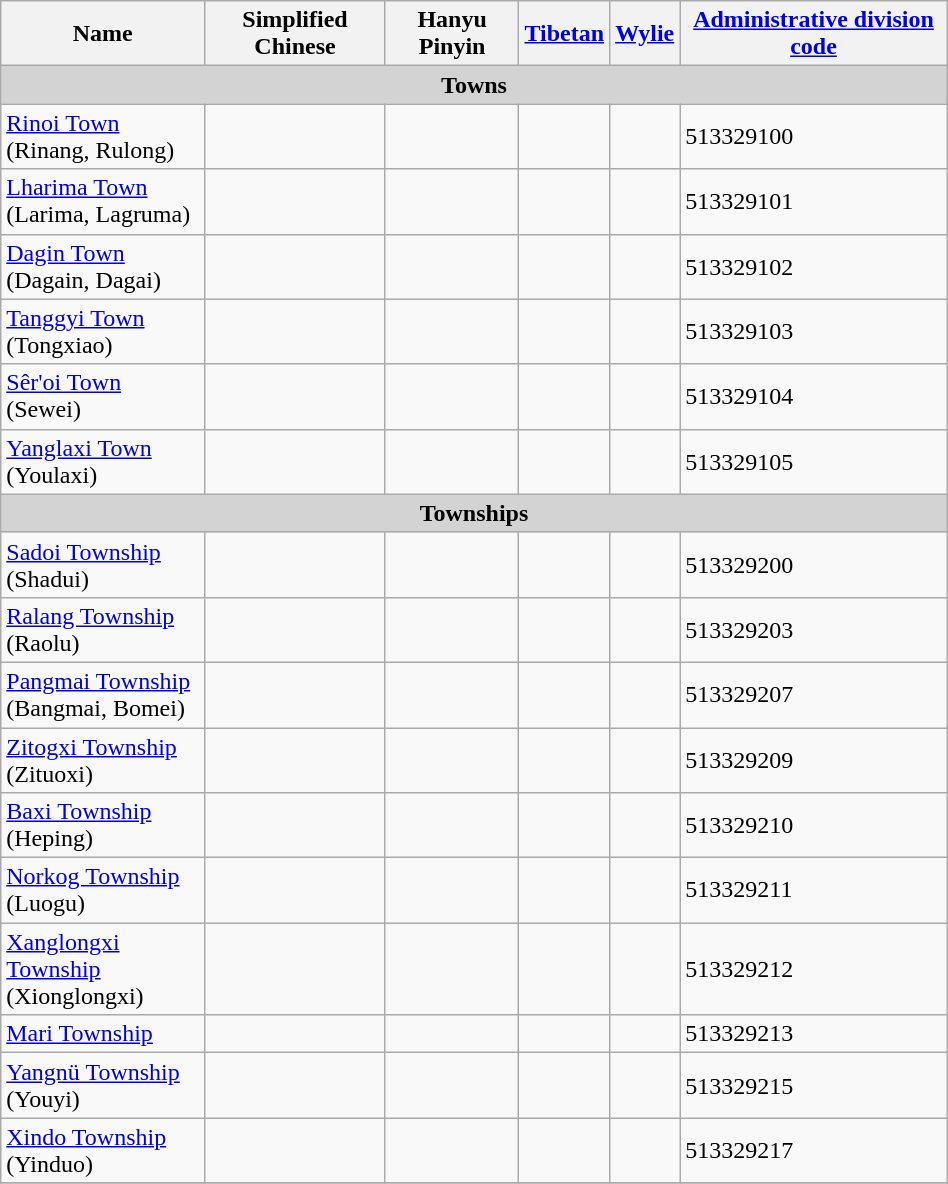<table class="wikitable" align="center" style="width:50%; border="1">
<tr>
<th>Name</th>
<th>Simplified Chinese</th>
<th>Hanyu Pinyin</th>
<th><a href='#'>Tibetan</a></th>
<th><a href='#'>Wylie</a></th>
<th><a href='#'>Administrative division code</a></th>
</tr>
<tr --------->
<td colspan="7"  style="text-align:center; background:#d3d3d3;"><strong>Towns</strong></td>
</tr>
<tr --------->
<td><a href='#'>Rinoi Town</a><br>(Rinang, Rulong)</td>
<td></td>
<td></td>
<td></td>
<td></td>
<td>513329100</td>
</tr>
<tr>
<td><a href='#'>Lharima Town</a><br>(Larima, Lagruma)</td>
<td></td>
<td></td>
<td></td>
<td></td>
<td>513329101</td>
</tr>
<tr>
<td><a href='#'>Dagin Town</a><br>(Dagain, Dagai)</td>
<td></td>
<td></td>
<td></td>
<td></td>
<td>513329102</td>
</tr>
<tr>
<td><a href='#'>Tanggyi Town</a><br>(Tongxiao)</td>
<td></td>
<td></td>
<td></td>
<td></td>
<td>513329103</td>
</tr>
<tr>
<td><a href='#'>Sêr'oi Town</a><br>(Sewei)</td>
<td></td>
<td></td>
<td></td>
<td></td>
<td>513329104</td>
</tr>
<tr>
<td><a href='#'>Yanglaxi Town</a><br>(Youlaxi)</td>
<td></td>
<td></td>
<td></td>
<td></td>
<td>513329105</td>
</tr>
<tr --------->
<td colspan="7"  style="text-align:center; background:#d3d3d3;"><strong>Townships</strong></td>
</tr>
<tr --------->
<td><a href='#'>Sadoi Township</a><br>(Shadui)</td>
<td></td>
<td></td>
<td></td>
<td></td>
<td>513329200</td>
</tr>
<tr>
<td><a href='#'>Ralang Township</a><br>(Raolu)</td>
<td></td>
<td></td>
<td></td>
<td></td>
<td>513329203</td>
</tr>
<tr>
<td><a href='#'>Pangmai Township</a><br>(Bangmai, Bomei)</td>
<td></td>
<td></td>
<td></td>
<td></td>
<td>513329207</td>
</tr>
<tr>
<td><a href='#'>Zitogxi Township</a><br>(Zituoxi)</td>
<td></td>
<td></td>
<td></td>
<td></td>
<td>513329209</td>
</tr>
<tr>
<td><a href='#'>Baxi Township</a><br>(Heping)</td>
<td></td>
<td></td>
<td></td>
<td></td>
<td>513329210</td>
</tr>
<tr>
<td><a href='#'>Norkog Township</a><br>(Luogu)</td>
<td></td>
<td></td>
<td></td>
<td></td>
<td>513329211</td>
</tr>
<tr>
<td><a href='#'>Xanglongxi Township</a><br>(Xionglongxi)</td>
<td></td>
<td></td>
<td></td>
<td></td>
<td>513329212</td>
</tr>
<tr>
<td><a href='#'>Mari Township</a></td>
<td></td>
<td></td>
<td></td>
<td></td>
<td>513329213</td>
</tr>
<tr>
<td><a href='#'>Yangnü Township</a><br>(Youyi)</td>
<td></td>
<td></td>
<td></td>
<td></td>
<td>513329215</td>
</tr>
<tr>
<td><a href='#'>Xindo Township</a><br>(Yinduo)</td>
<td></td>
<td></td>
<td></td>
<td></td>
<td>513329217</td>
</tr>
<tr>
</tr>
</table>
